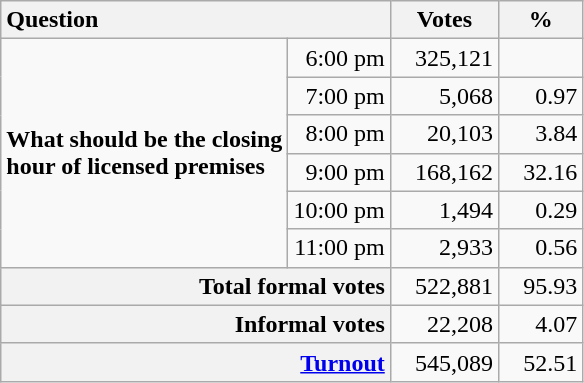<table class="wikitable" align="center">
<tr ---->
<th colspan="2" style="text-align:left">Question</th>
<th>Votes</th>
<th>%</th>
</tr>
<tr align="right">
<td rowspan="6" style="text-align:left"><strong>What should be the closing<br>hour of licensed premises</strong></td>
<td>6:00 pm</td>
<td>325,121</td>
<td></td>
</tr>
<tr align="right">
<td>7:00 pm</td>
<td>5,068</td>
<td>0.97</td>
</tr>
<tr align="right">
<td>8:00 pm</td>
<td>20,103</td>
<td>3.84</td>
</tr>
<tr align="right">
<td>9:00 pm</td>
<td>168,162</td>
<td>32.16</td>
</tr>
<tr align="right">
<td>10:00 pm</td>
<td>1,494</td>
<td>0.29</td>
</tr>
<tr align="right">
<td>11:00 pm</td>
<td>2,933</td>
<td>0.56</td>
</tr>
<tr align="right">
<th colspan="2" style="text-align:right">Total formal votes</th>
<td>522,881</td>
<td>95.93</td>
</tr>
<tr align="right">
<th colspan="2" style="text-align:right">Informal votes</th>
<td>22,208</td>
<td>4.07</td>
</tr>
<tr align="right">
<th colspan="2" style="text-align:right"><a href='#'>Turnout</a></th>
<td style="padding-left:1em">545,089</td>
<td style="padding-left:1em">52.51</td>
</tr>
</table>
